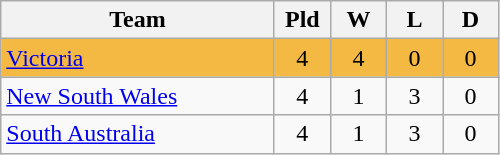<table class="wikitable" style="text-align:center;">
<tr>
<th width=175>Team</th>
<th style="width:30px;" abbr="Played">Pld</th>
<th style="width:30px;" abbr="Won">W</th>
<th style="width:30px;" abbr="Lost">L</th>
<th style="width:30px;" abbr="Drawn">D</th>
</tr>
<tr style="background:#f4b942;">
<td style="text-align:left;"><a href='#'>Victoria</a></td>
<td>4</td>
<td>4</td>
<td>0</td>
<td>0</td>
</tr>
<tr>
<td style="text-align:left;"><a href='#'>New South Wales</a></td>
<td>4</td>
<td>1</td>
<td>3</td>
<td>0</td>
</tr>
<tr>
<td style="text-align:left;"><a href='#'>South Australia</a></td>
<td>4</td>
<td>1</td>
<td>3</td>
<td>0</td>
</tr>
</table>
